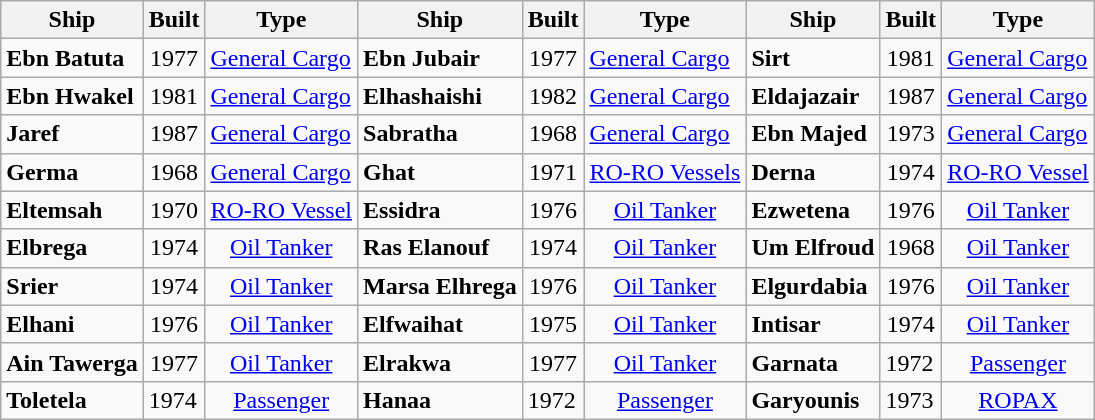<table class="wikitable">
<tr>
<th>Ship</th>
<th>Built</th>
<th>Type</th>
<th>Ship</th>
<th>Built</th>
<th>Type</th>
<th>Ship</th>
<th>Built</th>
<th>Type</th>
</tr>
<tr>
<td><strong>Ebn Batuta</strong></td>
<td align="Center">1977</td>
<td><a href='#'>General Cargo</a></td>
<td><strong>Ebn Jubair</strong></td>
<td align="Center">1977</td>
<td><a href='#'>General Cargo</a></td>
<td><strong>Sirt</strong></td>
<td align="Center">1981</td>
<td><a href='#'>General Cargo</a></td>
</tr>
<tr>
<td><strong>Ebn Hwakel</strong></td>
<td align="Center">1981</td>
<td><a href='#'>General Cargo</a></td>
<td><strong>Elhashaishi</strong></td>
<td align="Center">1982</td>
<td><a href='#'>General Cargo</a></td>
<td><strong>Eldajazair</strong></td>
<td align="Center">1987</td>
<td><a href='#'>General Cargo</a></td>
</tr>
<tr>
<td><strong>Jaref</strong></td>
<td align="Center">1987</td>
<td><a href='#'>General Cargo</a></td>
<td><strong>Sabratha</strong></td>
<td align="Center">1968</td>
<td><a href='#'>General Cargo</a></td>
<td><strong>Ebn Majed</strong></td>
<td align="Center">1973</td>
<td><a href='#'>General Cargo</a></td>
</tr>
<tr>
<td><strong>Germa</strong></td>
<td align="Center">1968</td>
<td><a href='#'>General Cargo</a></td>
<td><strong>Ghat</strong></td>
<td align="Center">1971</td>
<td><a href='#'>RO-RO Vessels</a></td>
<td><strong>Derna</strong></td>
<td align="Center">1974</td>
<td><a href='#'>RO-RO Vessel</a></td>
</tr>
<tr>
<td><strong>Eltemsah</strong></td>
<td align="Center">1970</td>
<td><a href='#'>RO-RO Vessel</a></td>
<td><strong>Essidra</strong></td>
<td align="Center">1976</td>
<td align="Center"><a href='#'>Oil Tanker</a></td>
<td><strong>Ezwetena</strong></td>
<td align="Center">1976</td>
<td align="Center"><a href='#'>Oil Tanker</a></td>
</tr>
<tr>
<td><strong>Elbrega</strong></td>
<td align="Center">1974</td>
<td align="Center"><a href='#'>Oil Tanker</a></td>
<td><strong>Ras Elanouf</strong></td>
<td align="Center">1974</td>
<td align="Center"><a href='#'>Oil Tanker</a></td>
<td><strong>Um Elfroud</strong></td>
<td align="Center">1968</td>
<td align="Center"><a href='#'>Oil Tanker</a></td>
</tr>
<tr>
<td><strong>Srier</strong></td>
<td align="Center">1974</td>
<td align="Center"><a href='#'>Oil Tanker</a></td>
<td><strong> Marsa Elhrega</strong></td>
<td align="Center">1976</td>
<td align="Center"><a href='#'>Oil Tanker</a></td>
<td><strong>Elgurdabia</strong></td>
<td align="Center">1976</td>
<td align="Center"><a href='#'>Oil Tanker</a></td>
</tr>
<tr>
<td><strong> Elhani</strong></td>
<td align="Center">1976</td>
<td align="Center"><a href='#'>Oil Tanker</a></td>
<td><strong>Elfwaihat</strong></td>
<td align="Center">1975</td>
<td align="Center"><a href='#'>Oil Tanker</a></td>
<td><strong>Intisar</strong></td>
<td align="Center">1974</td>
<td align="Center"><a href='#'>Oil Tanker</a></td>
</tr>
<tr>
<td><strong>Ain Tawerga</strong></td>
<td align="Center">1977</td>
<td align="Center"><a href='#'>Oil Tanker</a></td>
<td><strong>Elrakwa</strong></td>
<td align="Center">1977</td>
<td align="Center"><a href='#'>Oil Tanker</a></td>
<td><strong>Garnata</strong></td>
<td>1972</td>
<td align="Center"><a href='#'>Passenger</a></td>
</tr>
<tr>
<td><strong>Toletela</strong></td>
<td>1974</td>
<td align="Center"><a href='#'>Passenger</a></td>
<td><strong> Hanaa</strong></td>
<td>1972</td>
<td align="Center"><a href='#'>Passenger</a></td>
<td><strong>Garyounis</strong></td>
<td>1973</td>
<td align="Center"><a href='#'>ROPAX</a></td>
</tr>
</table>
